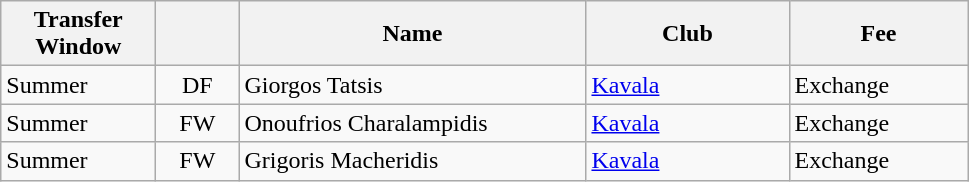<table class="wikitable plainrowheaders">
<tr>
<th scope="col" style="width:6em;">Transfer Window</th>
<th scope="col" style="width:3em;"></th>
<th scope="col" style="width:14em;">Name</th>
<th scope="col" style="width:8em;">Club</th>
<th scope="col" style="width:7em;">Fee</th>
</tr>
<tr>
<td>Summer</td>
<td align="center">DF</td>
<td> Giorgos Tatsis</td>
<td> <a href='#'>Kavala</a></td>
<td>Exchange</td>
</tr>
<tr>
<td>Summer</td>
<td align="center">FW</td>
<td> Onoufrios Charalampidis</td>
<td> <a href='#'>Kavala</a></td>
<td>Exchange</td>
</tr>
<tr>
<td>Summer</td>
<td align="center">FW</td>
<td> Grigoris Macheridis</td>
<td> <a href='#'>Kavala</a></td>
<td>Exchange</td>
</tr>
</table>
